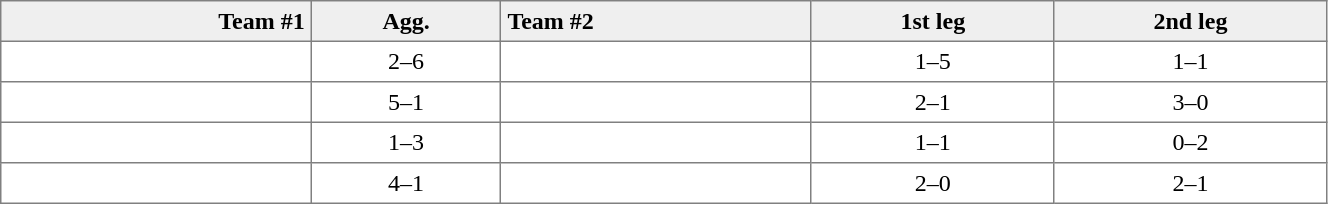<table border=1 cellspacing=0 cellpadding=4 style="border-collapse: collapse;" width=70%>
<tr bgcolor="efefef">
<th align=right>Team #1</th>
<th>Agg.</th>
<th align=left>Team #2</th>
<th>1st leg</th>
<th>2nd leg</th>
</tr>
<tr>
<td align=right></td>
<td align=center>2–6</td>
<td><strong></strong></td>
<td align=center>1–5</td>
<td align=center>1–1</td>
</tr>
<tr>
<td align=right><strong></strong></td>
<td align=center>5–1</td>
<td></td>
<td align=center>2–1</td>
<td align=center>3–0</td>
</tr>
<tr>
<td align=right></td>
<td align=center>1–3</td>
<td><strong></strong></td>
<td align=center>1–1</td>
<td align=center>0–2</td>
</tr>
<tr>
<td align=right><strong></strong></td>
<td align=center>4–1</td>
<td></td>
<td align=center>2–0</td>
<td align=center>2–1</td>
</tr>
</table>
